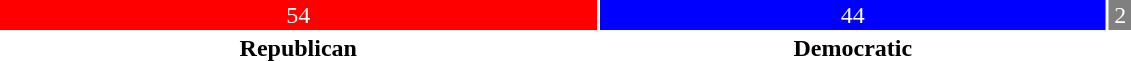<table style="width:60%; text-align:center;">
<tr style="color:white;">
<td style="background:red; width:53.0%;">54</td>
<td style="background:blue; width:45.0%;">44</td>
<td style="background:grey; width:2.0%;">2</td>
</tr>
<tr>
<td><span><strong>Republican</strong></span></td>
<td><span><strong>Democratic</strong></span></td>
</tr>
</table>
